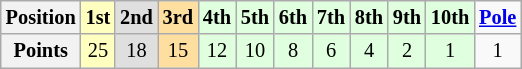<table class="wikitable" style="font-size:85%; text-align:center;">
<tr>
<th>Position</th>
<td style="background:#ffffbf;"><strong>1st</strong></td>
<td style="background:#dfdfdf;"><strong>2nd</strong></td>
<td style="background:#ffdf9f;"><strong>3rd</strong></td>
<td style="background:#dfffdf;"><strong>4th</strong></td>
<td style="background:#dfffdf;"><strong>5th</strong></td>
<td style="background:#dfffdf;"><strong>6th</strong></td>
<td style="background:#dfffdf;"><strong>7th</strong></td>
<td style="background:#dfffdf;"><strong>8th</strong></td>
<td style="background:#dfffdf;"><strong>9th</strong></td>
<td style="background:#dfffdf;"><strong>10th</strong></td>
<td><strong><a href='#'>Pole</a></strong></td>
</tr>
<tr>
<th>Points</th>
<td style="background:#ffffbf;">25</td>
<td style="background:#dfdfdf;">18</td>
<td style="background:#ffdf9f;">15</td>
<td style="background:#dfffdf;">12</td>
<td style="background:#dfffdf;">10</td>
<td style="background:#dfffdf;">8</td>
<td style="background:#dfffdf;">6</td>
<td style="background:#dfffdf;">4</td>
<td style="background:#dfffdf;">2</td>
<td style="background:#dfffdf;">1</td>
<td>1</td>
</tr>
</table>
